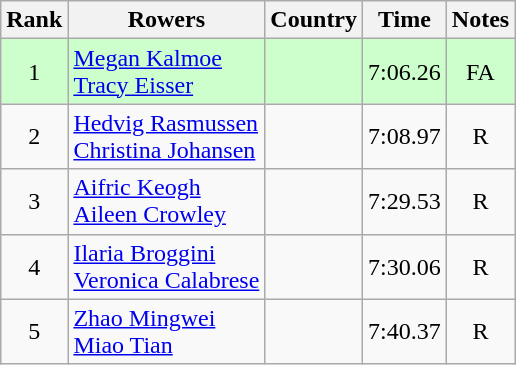<table class="wikitable" style="text-align:center">
<tr>
<th>Rank</th>
<th>Rowers</th>
<th>Country</th>
<th>Time</th>
<th>Notes</th>
</tr>
<tr bgcolor=ccffcc>
<td>1</td>
<td align="left"><a href='#'>Megan Kalmoe</a><br><a href='#'>Tracy Eisser</a></td>
<td align="left"></td>
<td>7:06.26</td>
<td>FA</td>
</tr>
<tr>
<td>2</td>
<td align="left"><a href='#'>Hedvig Rasmussen</a><br><a href='#'>Christina Johansen</a></td>
<td align="left"></td>
<td>7:08.97</td>
<td>R</td>
</tr>
<tr>
<td>3</td>
<td align="left"><a href='#'>Aifric Keogh</a><br><a href='#'>Aileen Crowley</a></td>
<td align="left"></td>
<td>7:29.53</td>
<td>R</td>
</tr>
<tr>
<td>4</td>
<td align="left"><a href='#'>Ilaria Broggini</a><br><a href='#'>Veronica Calabrese</a></td>
<td align="left"></td>
<td>7:30.06</td>
<td>R</td>
</tr>
<tr>
<td>5</td>
<td align="left"><a href='#'>Zhao Mingwei</a><br><a href='#'>Miao Tian</a></td>
<td align="left"></td>
<td>7:40.37</td>
<td>R</td>
</tr>
</table>
